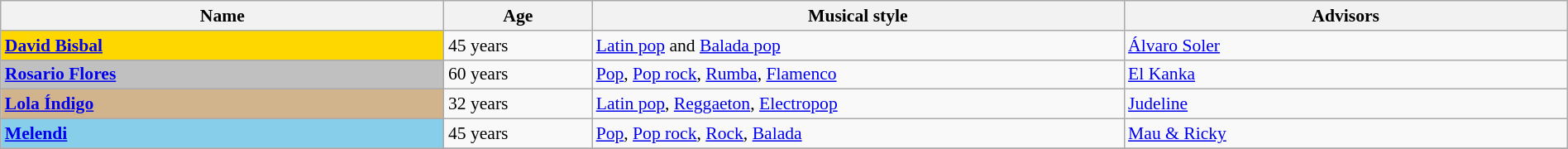<table class="wikitable" style="font-size:90%; width:100%">
<tr>
<th width="15%">Name</th>
<th width="05%">Age</th>
<th width="18%">Musical style</th>
<th width="15%">Advisors</th>
</tr>
<tr>
<td bgcolor="gold"><strong><a href='#'>David Bisbal</a></strong></td>
<td>45 years</td>
<td><a href='#'>Latin pop</a> and <a href='#'>Balada pop</a></td>
<td><a href='#'>Álvaro Soler</a></td>
</tr>
<tr>
<td bgcolor="silver"><strong><a href='#'>Rosario Flores</a></strong></td>
<td>60 years</td>
<td><a href='#'>Pop</a>, <a href='#'>Pop rock</a>, <a href='#'>Rumba</a>, <a href='#'>Flamenco</a></td>
<td><a href='#'>El Kanka</a></td>
</tr>
<tr>
<td bgcolor="tan"><strong><a href='#'>Lola Índigo</a></strong></td>
<td>32 years</td>
<td><a href='#'>Latin pop</a>, <a href='#'>Reggaeton</a>, <a href='#'>Electropop</a></td>
<td><a href='#'>Judeline</a></td>
</tr>
<tr>
<td bgcolor="skyblue"><strong><a href='#'>Melendi</a></strong></td>
<td>45 years</td>
<td><a href='#'>Pop</a>, <a href='#'>Pop rock</a>, <a href='#'>Rock</a>, <a href='#'>Balada</a></td>
<td><a href='#'>Mau & Ricky</a></td>
</tr>
<tr>
</tr>
</table>
